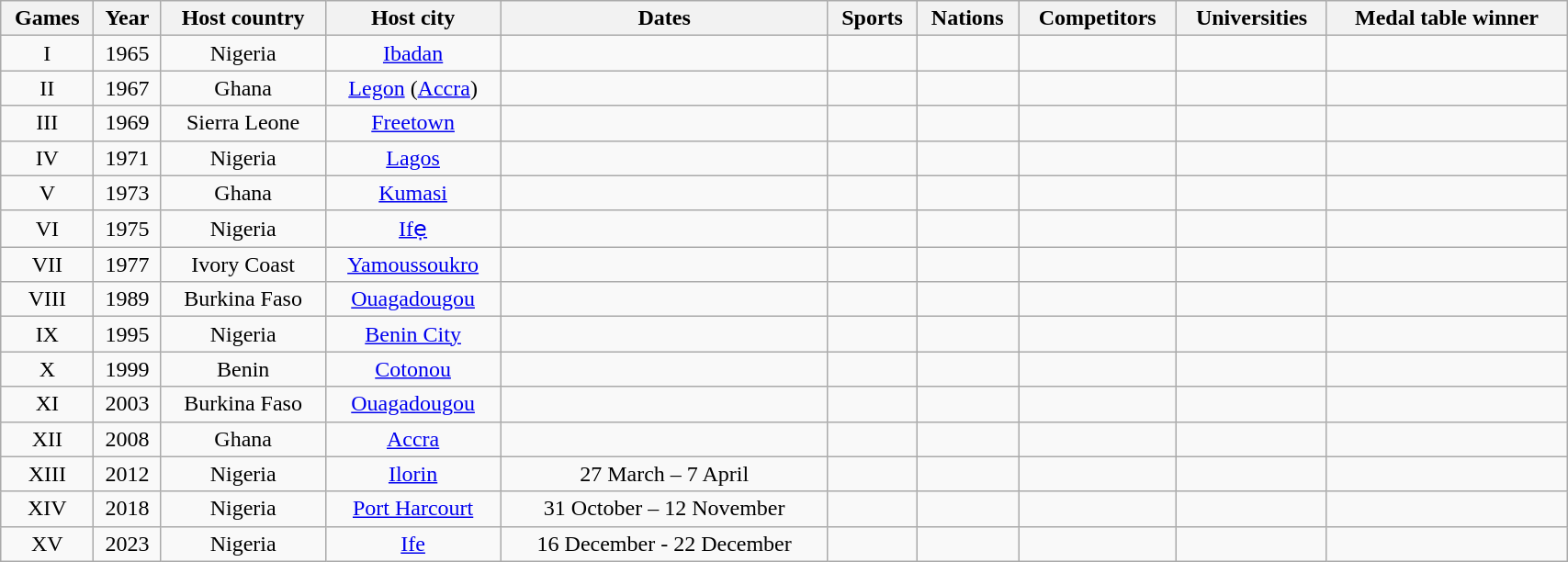<table class="wikitable" style="text-align:center" width="90%">
<tr>
<th>Games</th>
<th>Year</th>
<th>Host country</th>
<th>Host city</th>
<th>Dates</th>
<th>Sports</th>
<th>Nations</th>
<th>Competitors</th>
<th>Universities</th>
<th>Medal table winner</th>
</tr>
<tr>
<td>I</td>
<td>1965</td>
<td>Nigeria</td>
<td><a href='#'>Ibadan</a></td>
<td></td>
<td></td>
<td></td>
<td></td>
<td></td>
<td></td>
</tr>
<tr>
<td>II</td>
<td>1967</td>
<td>Ghana</td>
<td><a href='#'>Legon</a> (<a href='#'>Accra</a>)</td>
<td></td>
<td></td>
<td></td>
<td></td>
<td></td>
<td></td>
</tr>
<tr>
<td>III</td>
<td>1969</td>
<td>Sierra Leone</td>
<td><a href='#'>Freetown</a></td>
<td></td>
<td></td>
<td></td>
<td></td>
<td></td>
<td></td>
</tr>
<tr>
<td>IV</td>
<td>1971</td>
<td>Nigeria</td>
<td><a href='#'>Lagos</a></td>
<td></td>
<td></td>
<td></td>
<td></td>
<td></td>
<td></td>
</tr>
<tr>
<td>V</td>
<td>1973</td>
<td>Ghana</td>
<td><a href='#'>Kumasi</a></td>
<td></td>
<td></td>
<td></td>
<td></td>
<td></td>
<td></td>
</tr>
<tr>
<td>VI</td>
<td>1975</td>
<td>Nigeria</td>
<td><a href='#'>Ifẹ</a></td>
<td></td>
<td></td>
<td></td>
<td></td>
<td></td>
<td></td>
</tr>
<tr>
<td>VII</td>
<td>1977</td>
<td>Ivory Coast</td>
<td><a href='#'>Yamoussoukro</a></td>
<td></td>
<td></td>
<td></td>
<td></td>
<td></td>
<td></td>
</tr>
<tr>
<td>VIII</td>
<td>1989</td>
<td>Burkina Faso</td>
<td><a href='#'>Ouagadougou</a></td>
<td></td>
<td></td>
<td></td>
<td></td>
<td></td>
<td></td>
</tr>
<tr>
<td>IX</td>
<td>1995</td>
<td>Nigeria</td>
<td><a href='#'>Benin City</a></td>
<td></td>
<td></td>
<td></td>
<td></td>
<td></td>
<td></td>
</tr>
<tr>
<td>X</td>
<td>1999</td>
<td>Benin</td>
<td><a href='#'>Cotonou</a></td>
<td></td>
<td></td>
<td></td>
<td></td>
<td></td>
<td></td>
</tr>
<tr>
<td>XI</td>
<td>2003</td>
<td>Burkina Faso</td>
<td><a href='#'>Ouagadougou</a></td>
<td></td>
<td></td>
<td></td>
<td></td>
<td></td>
<td></td>
</tr>
<tr>
<td>XII</td>
<td>2008</td>
<td>Ghana</td>
<td><a href='#'>Accra</a></td>
<td></td>
<td></td>
<td></td>
<td></td>
<td></td>
<td></td>
</tr>
<tr>
<td>XIII</td>
<td>2012</td>
<td>Nigeria</td>
<td><a href='#'>Ilorin</a></td>
<td>27 March – 7 April</td>
<td></td>
<td></td>
<td></td>
<td></td>
<td></td>
</tr>
<tr>
<td>XIV</td>
<td>2018</td>
<td>Nigeria</td>
<td><a href='#'>Port Harcourt</a></td>
<td>31 October – 12 November</td>
<td></td>
<td></td>
<td></td>
<td></td>
<td></td>
</tr>
<tr>
<td>XV</td>
<td>2023</td>
<td>Nigeria</td>
<td><a href='#'>Ife</a></td>
<td>16 December - 22 December</td>
<td></td>
<td></td>
<td></td>
<td></td>
<td></td>
</tr>
</table>
